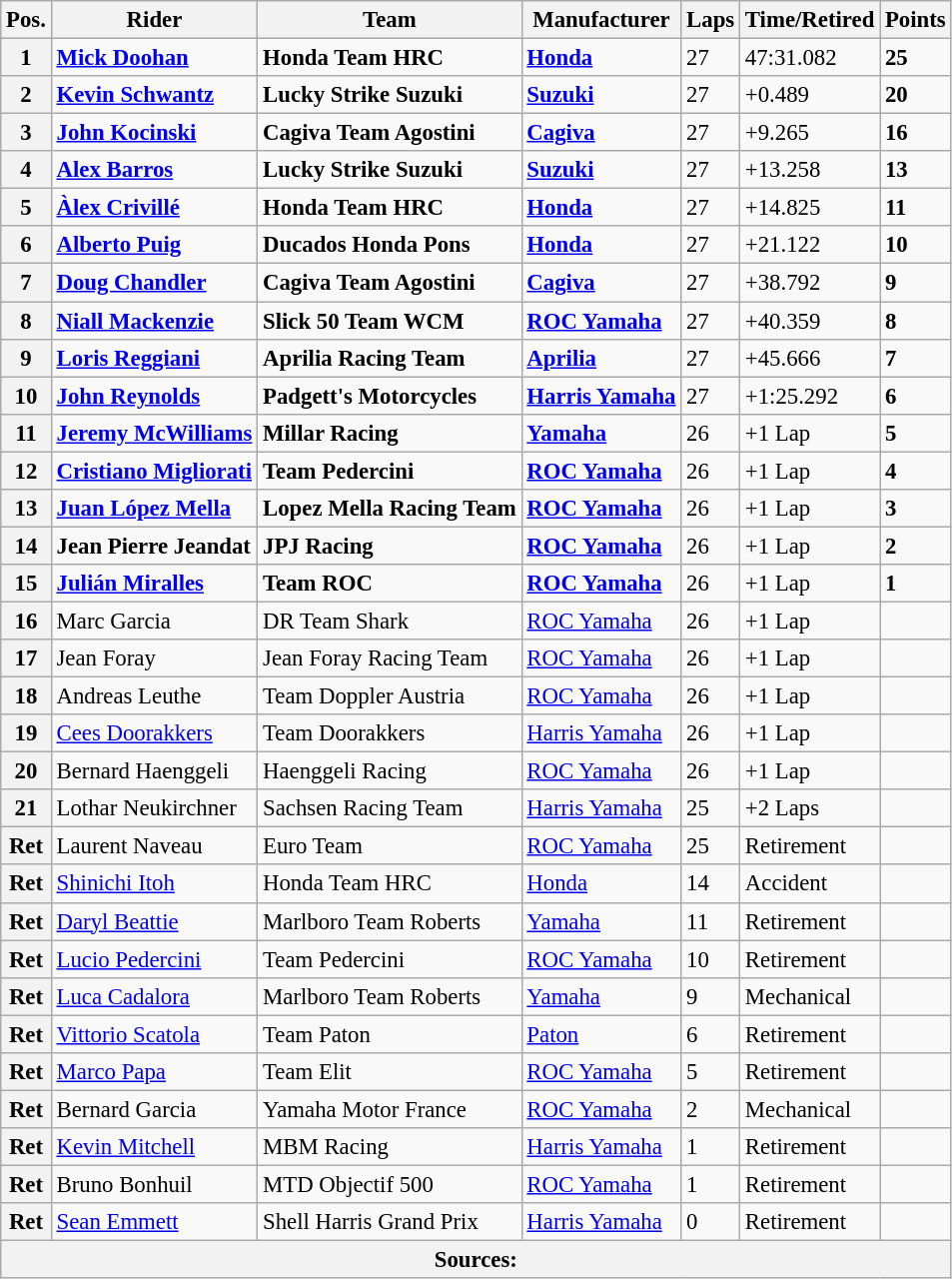<table class="wikitable" style="font-size: 95%;">
<tr>
<th>Pos.</th>
<th>Rider</th>
<th>Team</th>
<th>Manufacturer</th>
<th>Laps</th>
<th>Time/Retired</th>
<th>Points</th>
</tr>
<tr>
<th>1</th>
<td> <strong><a href='#'>Mick Doohan</a></strong></td>
<td><strong>Honda Team HRC</strong></td>
<td><strong><a href='#'>Honda</a></strong></td>
<td>27</td>
<td>47:31.082</td>
<td><strong>25</strong></td>
</tr>
<tr>
<th>2</th>
<td> <strong><a href='#'>Kevin Schwantz</a></strong></td>
<td><strong>Lucky Strike Suzuki</strong></td>
<td><strong><a href='#'>Suzuki</a></strong></td>
<td>27</td>
<td>+0.489</td>
<td><strong>20</strong></td>
</tr>
<tr>
<th>3</th>
<td> <strong><a href='#'>John Kocinski</a></strong></td>
<td><strong>Cagiva Team Agostini</strong></td>
<td><strong><a href='#'>Cagiva</a></strong></td>
<td>27</td>
<td>+9.265</td>
<td><strong>16</strong></td>
</tr>
<tr>
<th>4</th>
<td> <strong><a href='#'>Alex Barros</a></strong></td>
<td><strong>Lucky Strike Suzuki</strong></td>
<td><strong><a href='#'>Suzuki</a></strong></td>
<td>27</td>
<td>+13.258</td>
<td><strong>13</strong></td>
</tr>
<tr>
<th>5</th>
<td> <strong><a href='#'>Àlex Crivillé</a></strong></td>
<td><strong>Honda Team HRC</strong></td>
<td><strong><a href='#'>Honda</a></strong></td>
<td>27</td>
<td>+14.825</td>
<td><strong>11</strong></td>
</tr>
<tr>
<th>6</th>
<td> <strong><a href='#'>Alberto Puig</a></strong></td>
<td><strong>Ducados Honda Pons</strong></td>
<td><strong><a href='#'>Honda</a></strong></td>
<td>27</td>
<td>+21.122</td>
<td><strong>10</strong></td>
</tr>
<tr>
<th>7</th>
<td> <strong><a href='#'>Doug Chandler</a></strong></td>
<td><strong>Cagiva Team Agostini</strong></td>
<td><strong><a href='#'>Cagiva</a></strong></td>
<td>27</td>
<td>+38.792</td>
<td><strong>9</strong></td>
</tr>
<tr>
<th>8</th>
<td> <strong><a href='#'>Niall Mackenzie</a></strong></td>
<td><strong>Slick 50 Team WCM</strong></td>
<td><strong><a href='#'>ROC Yamaha</a></strong></td>
<td>27</td>
<td>+40.359</td>
<td><strong>8</strong></td>
</tr>
<tr>
<th>9</th>
<td> <strong><a href='#'>Loris Reggiani</a></strong></td>
<td><strong>Aprilia Racing Team</strong></td>
<td><strong><a href='#'>Aprilia</a></strong></td>
<td>27</td>
<td>+45.666</td>
<td><strong>7</strong></td>
</tr>
<tr>
<th>10</th>
<td> <strong><a href='#'>John Reynolds</a></strong></td>
<td><strong>Padgett's Motorcycles</strong></td>
<td><strong><a href='#'>Harris Yamaha</a></strong></td>
<td>27</td>
<td>+1:25.292</td>
<td><strong>6</strong></td>
</tr>
<tr>
<th>11</th>
<td> <strong><a href='#'>Jeremy McWilliams</a></strong></td>
<td><strong>Millar Racing</strong></td>
<td><strong><a href='#'>Yamaha</a></strong></td>
<td>26</td>
<td>+1 Lap</td>
<td><strong>5</strong></td>
</tr>
<tr>
<th>12</th>
<td> <strong><a href='#'>Cristiano Migliorati</a></strong></td>
<td><strong>Team Pedercini</strong></td>
<td><strong><a href='#'>ROC Yamaha</a></strong></td>
<td>26</td>
<td>+1 Lap</td>
<td><strong>4</strong></td>
</tr>
<tr>
<th>13</th>
<td> <strong><a href='#'>Juan López Mella</a></strong></td>
<td><strong>Lopez Mella Racing Team</strong></td>
<td><strong><a href='#'>ROC Yamaha</a></strong></td>
<td>26</td>
<td>+1 Lap</td>
<td><strong>3</strong></td>
</tr>
<tr>
<th>14</th>
<td> <strong>Jean Pierre Jeandat</strong></td>
<td><strong>JPJ Racing</strong></td>
<td><strong><a href='#'>ROC Yamaha</a></strong></td>
<td>26</td>
<td>+1 Lap</td>
<td><strong>2</strong></td>
</tr>
<tr>
<th>15</th>
<td> <strong><a href='#'>Julián Miralles</a></strong></td>
<td><strong>Team ROC</strong></td>
<td><strong><a href='#'>ROC Yamaha</a></strong></td>
<td>26</td>
<td>+1 Lap</td>
<td><strong>1</strong></td>
</tr>
<tr>
<th>16</th>
<td> Marc Garcia</td>
<td>DR Team Shark</td>
<td><a href='#'>ROC Yamaha</a></td>
<td>26</td>
<td>+1 Lap</td>
<td></td>
</tr>
<tr>
<th>17</th>
<td> Jean Foray</td>
<td>Jean Foray Racing Team</td>
<td><a href='#'>ROC Yamaha</a></td>
<td>26</td>
<td>+1 Lap</td>
<td></td>
</tr>
<tr>
<th>18</th>
<td> Andreas Leuthe</td>
<td>Team Doppler Austria</td>
<td><a href='#'>ROC Yamaha</a></td>
<td>26</td>
<td>+1 Lap</td>
<td></td>
</tr>
<tr>
<th>19</th>
<td> <a href='#'>Cees Doorakkers</a></td>
<td>Team Doorakkers</td>
<td><a href='#'>Harris Yamaha</a></td>
<td>26</td>
<td>+1 Lap</td>
<td></td>
</tr>
<tr>
<th>20</th>
<td> Bernard Haenggeli</td>
<td>Haenggeli Racing</td>
<td><a href='#'>ROC Yamaha</a></td>
<td>26</td>
<td>+1 Lap</td>
<td></td>
</tr>
<tr>
<th>21</th>
<td> Lothar Neukirchner</td>
<td>Sachsen Racing Team</td>
<td><a href='#'>Harris Yamaha</a></td>
<td>25</td>
<td>+2 Laps</td>
<td></td>
</tr>
<tr>
<th>Ret</th>
<td> Laurent Naveau</td>
<td>Euro Team</td>
<td><a href='#'>ROC Yamaha</a></td>
<td>25</td>
<td>Retirement</td>
<td></td>
</tr>
<tr>
<th>Ret</th>
<td> <a href='#'>Shinichi Itoh</a></td>
<td>Honda Team HRC</td>
<td><a href='#'>Honda</a></td>
<td>14</td>
<td>Accident</td>
<td></td>
</tr>
<tr>
<th>Ret</th>
<td> <a href='#'>Daryl Beattie</a></td>
<td>Marlboro Team Roberts</td>
<td><a href='#'>Yamaha</a></td>
<td>11</td>
<td>Retirement</td>
<td></td>
</tr>
<tr>
<th>Ret</th>
<td> <a href='#'>Lucio Pedercini</a></td>
<td>Team Pedercini</td>
<td><a href='#'>ROC Yamaha</a></td>
<td>10</td>
<td>Retirement</td>
<td></td>
</tr>
<tr>
<th>Ret</th>
<td> <a href='#'>Luca Cadalora</a></td>
<td>Marlboro Team Roberts</td>
<td><a href='#'>Yamaha</a></td>
<td>9</td>
<td>Mechanical</td>
<td></td>
</tr>
<tr>
<th>Ret</th>
<td> <a href='#'>Vittorio Scatola</a></td>
<td>Team Paton</td>
<td><a href='#'>Paton</a></td>
<td>6</td>
<td>Retirement</td>
<td></td>
</tr>
<tr>
<th>Ret</th>
<td> <a href='#'>Marco Papa</a></td>
<td>Team Elit</td>
<td><a href='#'>ROC Yamaha</a></td>
<td>5</td>
<td>Retirement</td>
<td></td>
</tr>
<tr>
<th>Ret</th>
<td> Bernard Garcia</td>
<td>Yamaha Motor France</td>
<td><a href='#'>ROC Yamaha</a></td>
<td>2</td>
<td>Mechanical</td>
<td></td>
</tr>
<tr>
<th>Ret</th>
<td> <a href='#'>Kevin Mitchell</a></td>
<td>MBM Racing</td>
<td><a href='#'>Harris Yamaha</a></td>
<td>1</td>
<td>Retirement</td>
<td></td>
</tr>
<tr>
<th>Ret</th>
<td> Bruno Bonhuil</td>
<td>MTD Objectif 500</td>
<td><a href='#'>ROC Yamaha</a></td>
<td>1</td>
<td>Retirement</td>
<td></td>
</tr>
<tr>
<th>Ret</th>
<td> <a href='#'>Sean Emmett</a></td>
<td>Shell Harris Grand Prix</td>
<td><a href='#'>Harris Yamaha</a></td>
<td>0</td>
<td>Retirement</td>
<td></td>
</tr>
<tr>
<th colspan=8>Sources: </th>
</tr>
</table>
